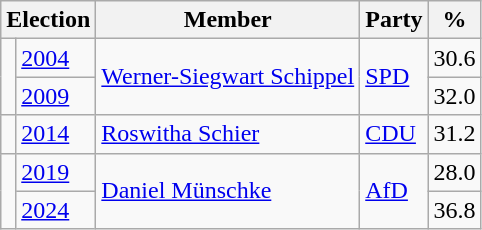<table class=wikitable>
<tr>
<th colspan=2>Election</th>
<th>Member</th>
<th>Party</th>
<th>%</th>
</tr>
<tr>
<td rowspan=2 bgcolor=></td>
<td><a href='#'>2004</a></td>
<td rowspan=2><a href='#'>Werner-Siegwart Schippel</a></td>
<td rowspan=2><a href='#'>SPD</a></td>
<td align=right>30.6</td>
</tr>
<tr>
<td><a href='#'>2009</a></td>
<td align=right>32.0</td>
</tr>
<tr>
<td bgcolor=></td>
<td><a href='#'>2014</a></td>
<td><a href='#'>Roswitha Schier</a></td>
<td><a href='#'>CDU</a></td>
<td align=right>31.2</td>
</tr>
<tr>
<td rowspan=2 bgcolor=></td>
<td><a href='#'>2019</a></td>
<td rowspan=2><a href='#'>Daniel Münschke</a></td>
<td rowspan=2><a href='#'>AfD</a></td>
<td align=right>28.0</td>
</tr>
<tr>
<td><a href='#'>2024</a></td>
<td align=right>36.8</td>
</tr>
</table>
